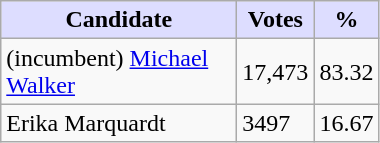<table class="wikitable">
<tr>
<th style="background:#ddf; width:150px;">Candidate</th>
<th style="background:#ddf;">Votes</th>
<th style="background:#ddf;">%</th>
</tr>
<tr>
<td>(incumbent) <a href='#'>Michael Walker</a></td>
<td>17,473</td>
<td>83.32</td>
</tr>
<tr>
<td>Erika Marquardt</td>
<td>3497</td>
<td>16.67</td>
</tr>
</table>
